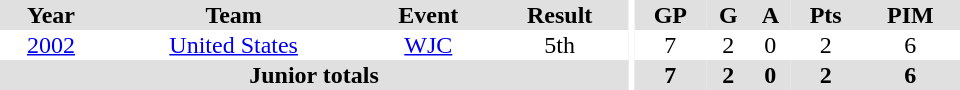<table border="0" cellpadding="1" cellspacing="0" ID="Table3" style="text-align:center; width:40em">
<tr bgcolor="#e0e0e0">
<th>Year</th>
<th>Team</th>
<th>Event</th>
<th>Result</th>
<th rowspan="99" bgcolor="#ffffff"></th>
<th>GP</th>
<th>G</th>
<th>A</th>
<th>Pts</th>
<th>PIM</th>
</tr>
<tr>
<td><a href='#'>2002</a></td>
<td><a href='#'>United States</a></td>
<td><a href='#'>WJC</a></td>
<td>5th</td>
<td>7</td>
<td>2</td>
<td>0</td>
<td>2</td>
<td>6</td>
</tr>
<tr bgcolor="#e0e0e0">
<th colspan="4">Junior totals</th>
<th>7</th>
<th>2</th>
<th>0</th>
<th>2</th>
<th>6</th>
</tr>
</table>
